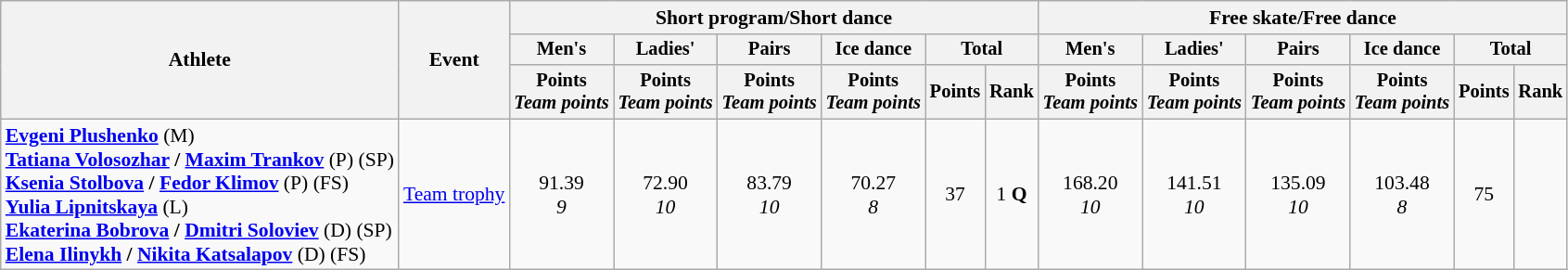<table class="wikitable" style="font-size:90%">
<tr>
<th rowspan=3>Athlete</th>
<th rowspan=3>Event</th>
<th colspan=6>Short program/Short dance</th>
<th colspan=6>Free skate/Free dance</th>
</tr>
<tr style="font-size:95%">
<th>Men's</th>
<th>Ladies'</th>
<th>Pairs</th>
<th>Ice dance</th>
<th colspan=2>Total</th>
<th>Men's</th>
<th>Ladies'</th>
<th>Pairs</th>
<th>Ice dance</th>
<th colspan=2>Total</th>
</tr>
<tr style="font-size:95%">
<th>Points<br><em>Team points</em></th>
<th>Points<br><em>Team points</em></th>
<th>Points<br><em>Team points</em></th>
<th>Points<br><em>Team points</em></th>
<th>Points</th>
<th>Rank</th>
<th>Points<br><em>Team points</em></th>
<th>Points<br><em>Team points</em></th>
<th>Points<br><em>Team points</em></th>
<th>Points<br><em>Team points</em></th>
<th>Points</th>
<th>Rank</th>
</tr>
<tr align=center>
<td align=left><strong><a href='#'>Evgeni Plushenko</a></strong> (M)<br><strong><a href='#'>Tatiana Volosozhar</a> / <a href='#'>Maxim Trankov</a></strong> (P) (SP)<br> <strong><a href='#'>Ksenia Stolbova</a> / <a href='#'>Fedor Klimov</a></strong> (P) (FS)<br><strong><a href='#'>Yulia Lipnitskaya</a></strong> (L)<br><strong><a href='#'>Ekaterina Bobrova</a> / <a href='#'>Dmitri Soloviev</a></strong> (D) (SP)<br><strong><a href='#'>Elena Ilinykh</a> / <a href='#'>Nikita Katsalapov</a></strong> (D) (FS)</td>
<td align=left><a href='#'>Team trophy</a></td>
<td>91.39<br><em>9</em></td>
<td>72.90<br><em>10</em></td>
<td>83.79<br><em>10</em></td>
<td>70.27<br><em>8</em></td>
<td>37</td>
<td>1 <strong>Q</strong></td>
<td>168.20<br><em>10</em></td>
<td>141.51<br><em>10</em></td>
<td>135.09<br><em>10</em></td>
<td>103.48<br><em>8</em></td>
<td>75</td>
<td></td>
</tr>
</table>
